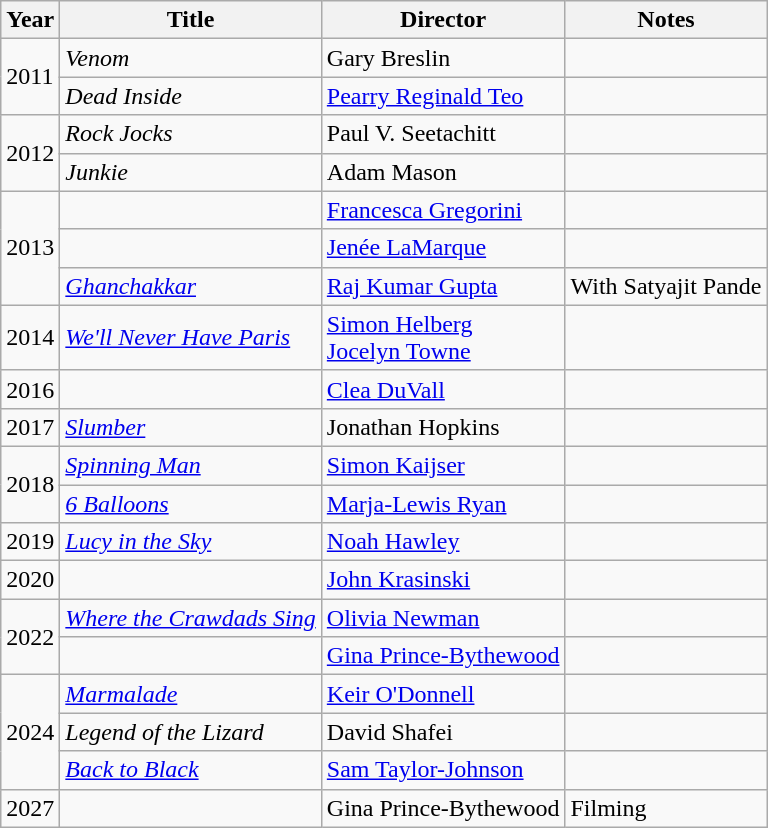<table class="wikitable">
<tr>
<th>Year</th>
<th>Title</th>
<th>Director</th>
<th>Notes</th>
</tr>
<tr>
<td rowspan=2>2011</td>
<td><em>Venom</em></td>
<td>Gary Breslin</td>
<td></td>
</tr>
<tr>
<td><em>Dead Inside</em></td>
<td><a href='#'>Pearry Reginald Teo</a></td>
<td></td>
</tr>
<tr>
<td rowspan=2>2012</td>
<td><em>Rock Jocks</em></td>
<td>Paul V. Seetachitt</td>
<td></td>
</tr>
<tr>
<td><em>Junkie</em></td>
<td>Adam Mason</td>
<td></td>
</tr>
<tr>
<td rowspan=3>2013</td>
<td><em></em></td>
<td><a href='#'>Francesca Gregorini</a></td>
<td></td>
</tr>
<tr>
<td><em></em></td>
<td><a href='#'>Jenée LaMarque</a></td>
<td></td>
</tr>
<tr>
<td><em><a href='#'>Ghanchakkar</a></em></td>
<td><a href='#'>Raj Kumar Gupta</a></td>
<td>With Satyajit Pande</td>
</tr>
<tr>
<td>2014</td>
<td><em><a href='#'>We'll Never Have Paris</a></em></td>
<td><a href='#'>Simon Helberg</a><br><a href='#'>Jocelyn Towne</a></td>
<td></td>
</tr>
<tr>
<td>2016</td>
<td><em></em></td>
<td><a href='#'>Clea DuVall</a></td>
<td></td>
</tr>
<tr>
<td>2017</td>
<td><em><a href='#'>Slumber</a></em></td>
<td>Jonathan Hopkins</td>
<td></td>
</tr>
<tr>
<td rowspan=2>2018</td>
<td><em><a href='#'>Spinning Man</a></em></td>
<td><a href='#'>Simon Kaijser</a></td>
<td></td>
</tr>
<tr>
<td><em><a href='#'>6 Balloons</a></em></td>
<td><a href='#'>Marja-Lewis Ryan</a></td>
<td></td>
</tr>
<tr>
<td>2019</td>
<td><em><a href='#'>Lucy in the Sky</a></em></td>
<td><a href='#'>Noah Hawley</a></td>
<td></td>
</tr>
<tr>
<td>2020</td>
<td><em></em></td>
<td><a href='#'>John Krasinski</a></td>
<td></td>
</tr>
<tr>
<td rowspan=2>2022</td>
<td><em><a href='#'>Where the Crawdads Sing</a></em></td>
<td><a href='#'>Olivia Newman</a></td>
<td></td>
</tr>
<tr>
<td><em></em></td>
<td><a href='#'>Gina Prince-Bythewood</a></td>
<td></td>
</tr>
<tr>
<td rowspan=3>2024</td>
<td><em><a href='#'>Marmalade</a></em></td>
<td><a href='#'>Keir O'Donnell</a></td>
<td></td>
</tr>
<tr>
<td><em>Legend of the Lizard</em></td>
<td>David Shafei</td>
<td></td>
</tr>
<tr>
<td><em><a href='#'>Back to Black</a></em></td>
<td><a href='#'>Sam Taylor-Johnson</a></td>
<td></td>
</tr>
<tr>
<td>2027</td>
<td></td>
<td>Gina Prince-Bythewood</td>
<td>Filming</td>
</tr>
</table>
